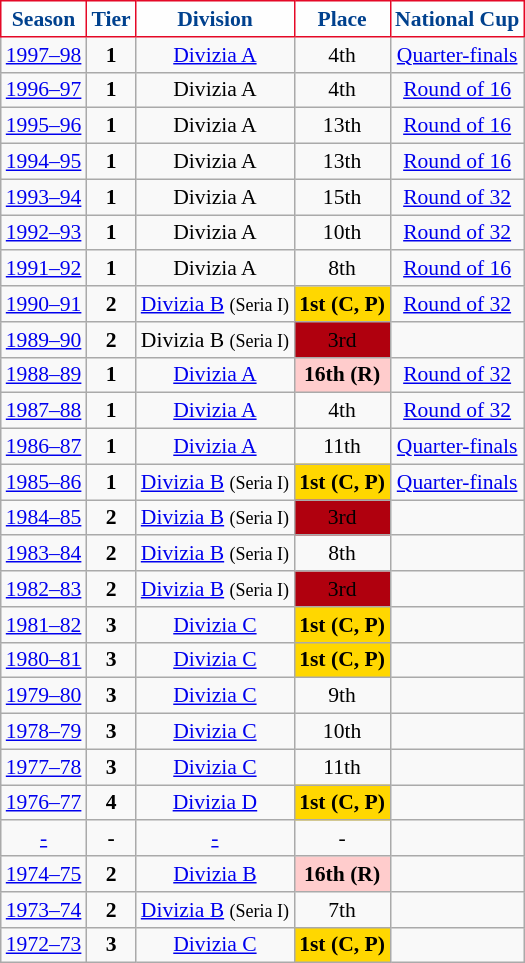<table class="wikitable" style="text-align:center; font-size:90%">
<tr>
<th style="background:#fefefe; color:#00418e;border:1px solid #e50826;">Season</th>
<th style="background:#fefefe; color:#00418e;border:1px solid #e50826;">Tier</th>
<th style="background:#fefefe; color:#00418e;border:1px solid #e50826;">Division</th>
<th style="background:#fefefe; color:#00418e;border:1px solid #e50826;">Place</th>
<th style="background:#fefefe; color:#00418e;border:1px solid #e50826;">National Cup</th>
</tr>
<tr>
<td><a href='#'>1997–98</a></td>
<td><strong>1</strong></td>
<td><a href='#'>Divizia A</a></td>
<td>4th</td>
<td><a href='#'>Quarter-finals</a></td>
</tr>
<tr>
<td><a href='#'>1996–97</a></td>
<td><strong>1</strong></td>
<td>Divizia A</td>
<td>4th</td>
<td><a href='#'>Round of 16</a></td>
</tr>
<tr>
<td><a href='#'>1995–96</a></td>
<td><strong>1</strong></td>
<td>Divizia A</td>
<td>13th</td>
<td><a href='#'>Round of 16</a></td>
</tr>
<tr>
<td><a href='#'>1994–95</a></td>
<td><strong>1</strong></td>
<td>Divizia A</td>
<td>13th</td>
<td><a href='#'>Round of 16</a></td>
</tr>
<tr>
<td><a href='#'>1993–94</a></td>
<td><strong>1</strong></td>
<td>Divizia A</td>
<td>15th</td>
<td><a href='#'>Round of 32</a></td>
</tr>
<tr>
<td><a href='#'>1992–93</a></td>
<td><strong>1</strong></td>
<td>Divizia A</td>
<td>10th</td>
<td><a href='#'>Round of 32</a></td>
</tr>
<tr>
<td><a href='#'>1991–92</a></td>
<td><strong>1</strong></td>
<td>Divizia A</td>
<td>8th</td>
<td><a href='#'>Round of 16</a></td>
</tr>
<tr>
<td><a href='#'>1990–91</a></td>
<td><strong>2</strong></td>
<td><a href='#'>Divizia B</a> <small>(Seria I)</small></td>
<td align=center bgcolor=gold><strong>1st</strong> <strong>(C, P)</strong></td>
<td><a href='#'>Round of 32</a></td>
</tr>
<tr>
<td><a href='#'>1989–90</a></td>
<td><strong>2</strong></td>
<td>Divizia B <small>(Seria I)</small></td>
<td align=center bgcolor=bronze>3rd</td>
<td></td>
</tr>
<tr>
<td><a href='#'>1988–89</a></td>
<td><strong>1</strong></td>
<td><a href='#'>Divizia A</a></td>
<td align=center bgcolor=#FFCCCC><strong>16th</strong> <strong>(R)</strong></td>
<td><a href='#'>Round of 32</a></td>
</tr>
<tr>
<td><a href='#'>1987–88</a></td>
<td><strong>1</strong></td>
<td><a href='#'>Divizia A</a></td>
<td>4th</td>
<td><a href='#'>Round of 32</a></td>
</tr>
<tr>
<td><a href='#'>1986–87</a></td>
<td><strong>1</strong></td>
<td><a href='#'>Divizia A</a></td>
<td>11th</td>
<td><a href='#'>Quarter-finals</a></td>
</tr>
<tr>
<td><a href='#'>1985–86</a></td>
<td><strong>1</strong></td>
<td><a href='#'>Divizia B</a> <small>(Seria I)</small></td>
<td align=center bgcolor=gold><strong>1st</strong> <strong>(C, P)</strong></td>
<td><a href='#'>Quarter-finals</a></td>
</tr>
<tr>
<td><a href='#'>1984–85</a></td>
<td><strong>2</strong></td>
<td><a href='#'>Divizia B</a> <small>(Seria I)</small></td>
<td align=center bgcolor=bronze>3rd</td>
<td></td>
</tr>
<tr>
<td><a href='#'>1983–84</a></td>
<td><strong>2</strong></td>
<td><a href='#'>Divizia B</a> <small>(Seria I)</small></td>
<td>8th</td>
<td></td>
</tr>
<tr>
<td><a href='#'>1982–83</a></td>
<td><strong>2</strong></td>
<td><a href='#'>Divizia B</a> <small>(Seria I)</small></td>
<td align=center bgcolor=bronze>3rd</td>
<td></td>
</tr>
<tr>
<td><a href='#'>1981–82</a></td>
<td><strong>3</strong></td>
<td><a href='#'>Divizia C</a></td>
<td align=center bgcolor=gold><strong>1st</strong> <strong>(C, P)</strong></td>
<td></td>
</tr>
<tr>
<td><a href='#'>1980–81</a></td>
<td><strong>3</strong></td>
<td><a href='#'>Divizia C</a></td>
<td align=center bgcolor=gold><strong>1st</strong> <strong>(C, P)</strong></td>
<td></td>
</tr>
<tr>
<td><a href='#'>1979–80</a></td>
<td><strong>3</strong></td>
<td><a href='#'>Divizia C</a></td>
<td>9th</td>
<td></td>
</tr>
<tr>
<td><a href='#'>1978–79</a></td>
<td><strong>3</strong></td>
<td><a href='#'>Divizia C</a></td>
<td>10th</td>
<td></td>
</tr>
<tr>
<td><a href='#'>1977–78</a></td>
<td><strong>3</strong></td>
<td><a href='#'>Divizia C</a></td>
<td>11th</td>
<td></td>
</tr>
<tr>
<td><a href='#'>1976–77</a></td>
<td><strong>4</strong></td>
<td><a href='#'>Divizia D</a></td>
<td align=center bgcolor=gold><strong>1st</strong> <strong>(C, P)</strong></td>
<td></td>
</tr>
<tr>
<td><a href='#'>-</a></td>
<td><strong>-</strong></td>
<td><a href='#'>-</a></td>
<td>-</td>
<td></td>
</tr>
<tr>
<td><a href='#'>1974–75</a></td>
<td><strong>2</strong></td>
<td><a href='#'>Divizia B</a></td>
<td align=center bgcolor=#FFCCCC><strong>16th</strong> <strong>(R)</strong></td>
<td></td>
</tr>
<tr>
<td><a href='#'>1973–74</a></td>
<td><strong>2</strong></td>
<td><a href='#'>Divizia B</a> <small>(Seria I)</small></td>
<td>7th</td>
<td></td>
</tr>
<tr>
<td><a href='#'>1972–73</a></td>
<td><strong>3</strong></td>
<td><a href='#'>Divizia C</a></td>
<td align=center bgcolor=gold><strong>1st</strong> <strong>(C, P)</strong></td>
<td></td>
</tr>
</table>
